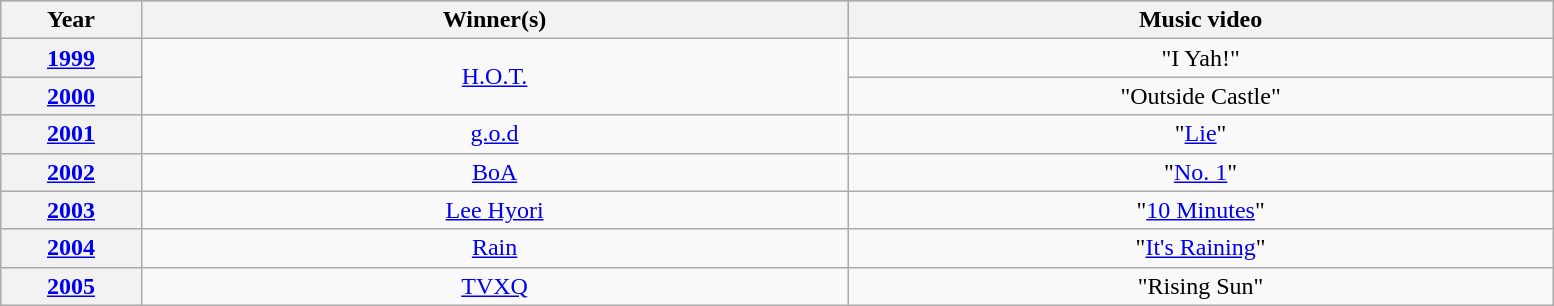<table class="wikitable sortable" style="text-align:center; width: 82%; margin: 1em auto 1em auto">
<tr style="background:#bebebe;">
<th scope="col" style="width:5%;">Year</th>
<th scope="col" style="width:25%;">Winner(s)</th>
<th scope="col" style="width:25%;">Music video</th>
</tr>
<tr>
<th scope="row" style="text-align:center"><a href='#'>1999</a></th>
<td rowspan="2"><a href='#'>H.O.T.</a></td>
<td>"I Yah!"</td>
</tr>
<tr>
<th scope="row" style="text-align:center"><a href='#'>2000</a></th>
<td>"Outside Castle"</td>
</tr>
<tr>
<th scope="row" style="text-align:center"><a href='#'>2001</a></th>
<td><a href='#'>g.o.d</a></td>
<td>"<a href='#'>Lie</a>"</td>
</tr>
<tr>
<th scope="row" style="text-align:center"><a href='#'>2002</a></th>
<td><a href='#'>BoA</a></td>
<td>"<a href='#'>No. 1</a>"</td>
</tr>
<tr>
<th scope="row" style="text-align:center"><a href='#'>2003</a></th>
<td><a href='#'>Lee Hyori</a></td>
<td>"<a href='#'>10 Minutes</a>"</td>
</tr>
<tr>
<th scope="row" style="text-align:center"><a href='#'>2004</a></th>
<td><a href='#'>Rain</a></td>
<td>"<a href='#'>It's Raining</a>"</td>
</tr>
<tr>
<th scope="row" style="text-align:center"><a href='#'>2005</a></th>
<td><a href='#'>TVXQ</a></td>
<td>"Rising Sun"</td>
</tr>
</table>
